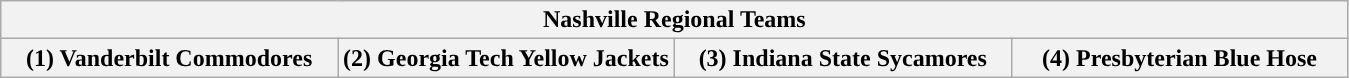<table class="wikitable">
<tr>
<th colspan=4>Nashville Regional Teams</th>
</tr>
<tr>
<th style="width: 25%; ">(1) Vanderbilt Commodores</th>
<th style="width: 25%; ">(2) Georgia Tech Yellow Jackets</th>
<th style="width: 25%; ">(3) Indiana State Sycamores</th>
<th style="width: 25%; ">(4) Presbyterian Blue Hose</th>
</tr>
</table>
